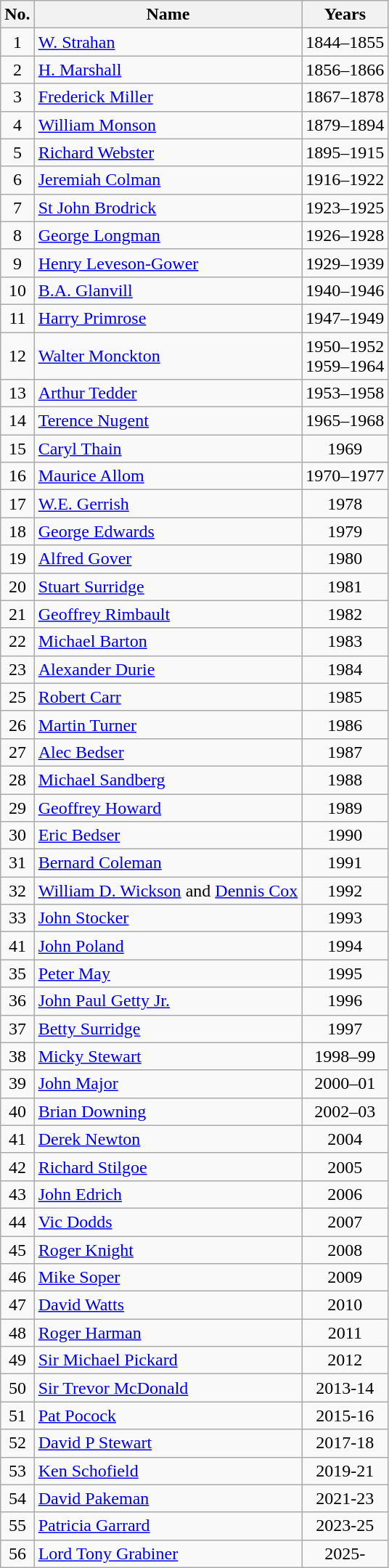<table class="wikitable" style="text-align: center;">
<tr>
<th>No.</th>
<th>Name</th>
<th>Years</th>
</tr>
<tr>
<td>1</td>
<td align="left"><a href='#'>W. Strahan</a></td>
<td>1844–1855</td>
</tr>
<tr>
<td>2</td>
<td align="left"><a href='#'>H. Marshall</a></td>
<td>1856–1866</td>
</tr>
<tr>
<td>3</td>
<td align="left"><a href='#'>Frederick Miller</a></td>
<td>1867–1878</td>
</tr>
<tr>
<td>4</td>
<td align="left"><a href='#'>William Monson</a></td>
<td>1879–1894</td>
</tr>
<tr>
<td>5</td>
<td align="left"><a href='#'>Richard Webster</a></td>
<td>1895–1915</td>
</tr>
<tr>
<td>6</td>
<td align="left"><a href='#'>Jeremiah Colman</a></td>
<td>1916–1922</td>
</tr>
<tr>
<td>7</td>
<td align="left"><a href='#'>St John Brodrick</a></td>
<td>1923–1925</td>
</tr>
<tr>
<td>8</td>
<td align="left"><a href='#'>George Longman</a></td>
<td>1926–1928</td>
</tr>
<tr>
<td>9</td>
<td align="left"><a href='#'>Henry Leveson-Gower</a></td>
<td>1929–1939</td>
</tr>
<tr>
<td>10</td>
<td align="left"><a href='#'>B.A. Glanvill</a></td>
<td>1940–1946</td>
</tr>
<tr>
<td>11</td>
<td align="left"><a href='#'>Harry Primrose</a></td>
<td>1947–1949</td>
</tr>
<tr>
<td>12</td>
<td align="left"><a href='#'>Walter Monckton</a></td>
<td>1950–1952<br>1959–1964</td>
</tr>
<tr>
<td>13</td>
<td align="left"><a href='#'>Arthur Tedder</a></td>
<td>1953–1958</td>
</tr>
<tr>
<td>14</td>
<td align="left"><a href='#'>Terence Nugent</a></td>
<td>1965–1968</td>
</tr>
<tr>
<td>15</td>
<td align="left"><a href='#'>Caryl Thain</a></td>
<td>1969</td>
</tr>
<tr>
<td>16</td>
<td align="left"><a href='#'>Maurice Allom</a></td>
<td>1970–1977</td>
</tr>
<tr>
<td>17</td>
<td align="left"><a href='#'>W.E. Gerrish</a></td>
<td>1978</td>
</tr>
<tr>
<td>18</td>
<td align="left"><a href='#'>George Edwards</a></td>
<td>1979</td>
</tr>
<tr>
<td>19</td>
<td align="left"><a href='#'>Alfred Gover</a></td>
<td>1980</td>
</tr>
<tr>
<td>20</td>
<td align="left"><a href='#'>Stuart Surridge</a></td>
<td>1981</td>
</tr>
<tr>
<td>21</td>
<td align="left"><a href='#'>Geoffrey Rimbault</a></td>
<td>1982</td>
</tr>
<tr>
<td>22</td>
<td align="left"><a href='#'>Michael Barton</a></td>
<td>1983</td>
</tr>
<tr>
<td>23</td>
<td align="left"><a href='#'>Alexander Durie</a></td>
<td>1984</td>
</tr>
<tr>
<td>25</td>
<td align="left"><a href='#'>Robert Carr</a></td>
<td>1985</td>
</tr>
<tr>
<td>26</td>
<td align="left"><a href='#'>Martin Turner</a></td>
<td>1986</td>
</tr>
<tr>
<td>27</td>
<td align="left"><a href='#'>Alec Bedser</a></td>
<td>1987</td>
</tr>
<tr>
<td>28</td>
<td align="left"><a href='#'>Michael Sandberg</a></td>
<td>1988</td>
</tr>
<tr>
<td>29</td>
<td align="left"><a href='#'>Geoffrey Howard</a></td>
<td>1989</td>
</tr>
<tr>
<td>30</td>
<td align="left"><a href='#'>Eric Bedser</a></td>
<td>1990</td>
</tr>
<tr>
<td>31</td>
<td align="left"><a href='#'>Bernard Coleman</a></td>
<td>1991</td>
</tr>
<tr>
<td>32</td>
<td align="left"><a href='#'>William D. Wickson</a> and <a href='#'>Dennis Cox</a></td>
<td>1992</td>
</tr>
<tr>
<td>33</td>
<td align="left"><a href='#'>John Stocker</a></td>
<td>1993</td>
</tr>
<tr>
<td>41</td>
<td align="left"><a href='#'>John Poland</a></td>
<td>1994</td>
</tr>
<tr>
<td>35</td>
<td align="left"><a href='#'>Peter May</a></td>
<td>1995</td>
</tr>
<tr>
<td>36</td>
<td align="left"><a href='#'>John Paul Getty Jr.</a></td>
<td>1996</td>
</tr>
<tr>
<td>37</td>
<td align="left"><a href='#'>Betty Surridge</a></td>
<td>1997</td>
</tr>
<tr>
<td>38</td>
<td align="left"><a href='#'>Micky Stewart</a></td>
<td>1998–99</td>
</tr>
<tr>
<td>39</td>
<td align="left"><a href='#'>John Major</a></td>
<td>2000–01</td>
</tr>
<tr>
<td>40</td>
<td align="left"><a href='#'>Brian Downing</a></td>
<td>2002–03</td>
</tr>
<tr>
<td>41</td>
<td align="left"><a href='#'>Derek Newton</a></td>
<td>2004</td>
</tr>
<tr>
<td>42</td>
<td align="left"><a href='#'>Richard Stilgoe</a></td>
<td>2005</td>
</tr>
<tr>
<td>43</td>
<td align="left"><a href='#'>John Edrich</a></td>
<td>2006</td>
</tr>
<tr>
<td>44</td>
<td align="left"><a href='#'>Vic Dodds</a></td>
<td>2007</td>
</tr>
<tr>
<td>45</td>
<td align="left"><a href='#'>Roger Knight</a></td>
<td>2008</td>
</tr>
<tr>
<td>46</td>
<td align="left"><a href='#'>Mike Soper</a></td>
<td>2009</td>
</tr>
<tr>
<td>47</td>
<td align="left"><a href='#'>David Watts</a></td>
<td>2010</td>
</tr>
<tr>
<td>48</td>
<td align="left"><a href='#'>Roger Harman</a></td>
<td>2011</td>
</tr>
<tr>
<td>49</td>
<td align="left"><a href='#'>Sir Michael Pickard</a></td>
<td>2012</td>
</tr>
<tr>
<td>50</td>
<td align="left"><a href='#'>Sir Trevor McDonald</a></td>
<td>2013-14</td>
</tr>
<tr>
<td>51</td>
<td align="left"><a href='#'>Pat Pocock</a></td>
<td>2015-16</td>
</tr>
<tr>
<td>52</td>
<td align="left"><a href='#'>David P Stewart</a></td>
<td>2017-18</td>
</tr>
<tr>
<td>53</td>
<td align="left"><a href='#'>Ken Schofield</a></td>
<td>2019-21</td>
</tr>
<tr>
<td>54</td>
<td align="left"><a href='#'>David Pakeman</a></td>
<td>2021-23</td>
</tr>
<tr>
<td>55</td>
<td align="left"><a href='#'>Patricia Garrard</a></td>
<td>2023-25</td>
</tr>
<tr>
<td>56</td>
<td align="left"><a href='#'>Lord Tony Grabiner</a></td>
<td>2025-</td>
</tr>
</table>
